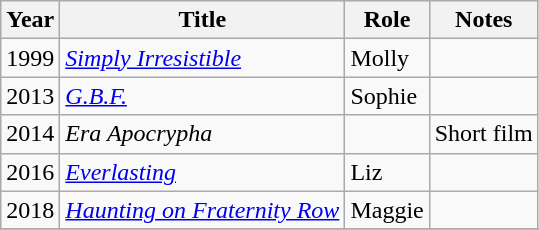<table class="wikitable sortable">
<tr>
<th>Year</th>
<th>Title</th>
<th>Role</th>
<th class="unsortable">Notes</th>
</tr>
<tr>
<td>1999</td>
<td><em><a href='#'>Simply Irresistible</a></em></td>
<td>Molly</td>
<td></td>
</tr>
<tr>
<td>2013</td>
<td><em><a href='#'>G.B.F.</a></em></td>
<td>Sophie</td>
<td></td>
</tr>
<tr>
<td>2014</td>
<td><em>Era Apocrypha</em></td>
<td></td>
<td>Short film</td>
</tr>
<tr>
<td>2016</td>
<td><em><a href='#'>Everlasting</a></em></td>
<td>Liz</td>
<td></td>
</tr>
<tr>
<td>2018</td>
<td><em><a href='#'>Haunting on Fraternity Row</a></em></td>
<td>Maggie</td>
<td></td>
</tr>
<tr>
</tr>
</table>
